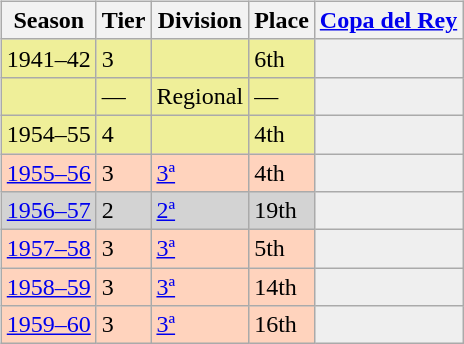<table>
<tr>
<td valign="top" width=0%><br><table class="wikitable">
<tr style="background:#f0f6fa;">
<th>Season</th>
<th>Tier</th>
<th>Division</th>
<th>Place</th>
<th><a href='#'>Copa del Rey</a></th>
</tr>
<tr>
<td style="background:#EFEF99;">1941–42</td>
<td style="background:#EFEF99;">3</td>
<td style="background:#EFEF99;"></td>
<td style="background:#EFEF99;">6th</td>
<td style="background:#efefef;"></td>
</tr>
<tr>
<td style="background:#EFEF99;"></td>
<td style="background:#EFEF99;">—</td>
<td style="background:#EFEF99;">Regional</td>
<td style="background:#EFEF99;">—</td>
<td style="background:#efefef;"></td>
</tr>
<tr>
<td style="background:#EFEF99;">1954–55</td>
<td style="background:#EFEF99;">4</td>
<td style="background:#EFEF99;"></td>
<td style="background:#EFEF99;">4th</td>
<td style="background:#efefef;"></td>
</tr>
<tr>
<td style="background:#FFD3BD;"><a href='#'>1955–56</a></td>
<td style="background:#FFD3BD;">3</td>
<td style="background:#FFD3BD;"><a href='#'>3ª</a></td>
<td style="background:#FFD3BD;">4th</td>
<td style="background:#efefef;"></td>
</tr>
<tr>
<td style="background:#D3D3D3;"><a href='#'>1956–57</a></td>
<td style="background:#D3D3D3;">2</td>
<td style="background:#D3D3D3;"><a href='#'>2ª</a></td>
<td style="background:#D3D3D3;">19th</td>
<td style="background:#efefef;"></td>
</tr>
<tr>
<td style="background:#FFD3BD;"><a href='#'>1957–58</a></td>
<td style="background:#FFD3BD;">3</td>
<td style="background:#FFD3BD;"><a href='#'>3ª</a></td>
<td style="background:#FFD3BD;">5th</td>
<td style="background:#efefef;"></td>
</tr>
<tr>
<td style="background:#FFD3BD;"><a href='#'>1958–59</a></td>
<td style="background:#FFD3BD;">3</td>
<td style="background:#FFD3BD;"><a href='#'>3ª</a></td>
<td style="background:#FFD3BD;">14th</td>
<td style="background:#efefef;"></td>
</tr>
<tr>
<td style="background:#FFD3BD;"><a href='#'>1959–60</a></td>
<td style="background:#FFD3BD;">3</td>
<td style="background:#FFD3BD;"><a href='#'>3ª</a></td>
<td style="background:#FFD3BD;">16th</td>
<td style="background:#efefef;"></td>
</tr>
</table>
</td>
</tr>
</table>
